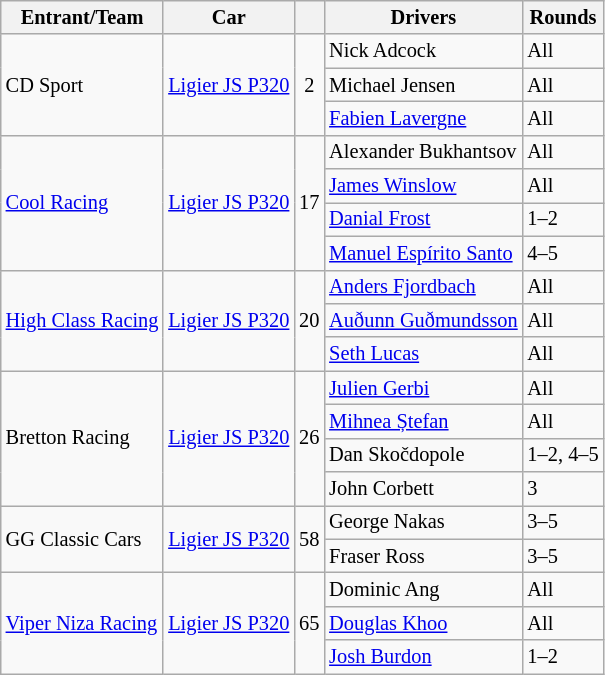<table class="wikitable" style="font-size: 85%">
<tr>
<th>Entrant/Team</th>
<th>Car</th>
<th></th>
<th>Drivers</th>
<th>Rounds</th>
</tr>
<tr>
<td rowspan="3"> CD Sport</td>
<td rowspan="3"><a href='#'>Ligier JS P320</a></td>
<td rowspan="3" align="center">2</td>
<td> Nick Adcock</td>
<td>All</td>
</tr>
<tr>
<td> Michael Jensen</td>
<td>All</td>
</tr>
<tr>
<td> <a href='#'>Fabien Lavergne</a></td>
<td>All</td>
</tr>
<tr>
<td rowspan="4"> <a href='#'>Cool Racing</a></td>
<td rowspan="4"><a href='#'>Ligier JS P320</a></td>
<td rowspan="4" align="center">17</td>
<td> Alexander Bukhantsov</td>
<td>All</td>
</tr>
<tr>
<td> <a href='#'>James Winslow</a></td>
<td>All</td>
</tr>
<tr>
<td> <a href='#'>Danial Frost</a></td>
<td>1–2</td>
</tr>
<tr>
<td> <a href='#'>Manuel Espírito Santo</a></td>
<td>4–5</td>
</tr>
<tr>
<td rowspan="3"> <a href='#'>High Class Racing</a></td>
<td rowspan="3"><a href='#'>Ligier JS P320</a></td>
<td rowspan="3" align="center">20</td>
<td> <a href='#'>Anders Fjordbach</a></td>
<td>All</td>
</tr>
<tr>
<td> <a href='#'>Auðunn Guðmundsson</a></td>
<td>All</td>
</tr>
<tr>
<td> <a href='#'>Seth Lucas</a></td>
<td>All</td>
</tr>
<tr>
<td rowspan="4"> Bretton Racing</td>
<td rowspan="4"><a href='#'>Ligier JS P320</a></td>
<td rowspan="4" align="center">26</td>
<td> <a href='#'>Julien Gerbi</a></td>
<td>All</td>
</tr>
<tr>
<td> <a href='#'>Mihnea Ștefan</a></td>
<td>All</td>
</tr>
<tr>
<td> Dan Skočdopole</td>
<td>1–2, 4–5</td>
</tr>
<tr>
<td> John Corbett</td>
<td>3</td>
</tr>
<tr>
<td rowspan="2"> GG Classic Cars</td>
<td rowspan="2"><a href='#'>Ligier JS P320</a></td>
<td rowspan="2" align="center">58</td>
<td> George Nakas</td>
<td>3–5</td>
</tr>
<tr>
<td> Fraser Ross</td>
<td>3–5</td>
</tr>
<tr>
<td rowspan="3"> <a href='#'>Viper Niza Racing</a></td>
<td rowspan="3"><a href='#'>Ligier JS P320</a></td>
<td rowspan="3" align="center">65</td>
<td> Dominic Ang</td>
<td>All</td>
</tr>
<tr>
<td> <a href='#'>Douglas Khoo</a></td>
<td>All</td>
</tr>
<tr>
<td> <a href='#'>Josh Burdon</a></td>
<td>1–2</td>
</tr>
</table>
